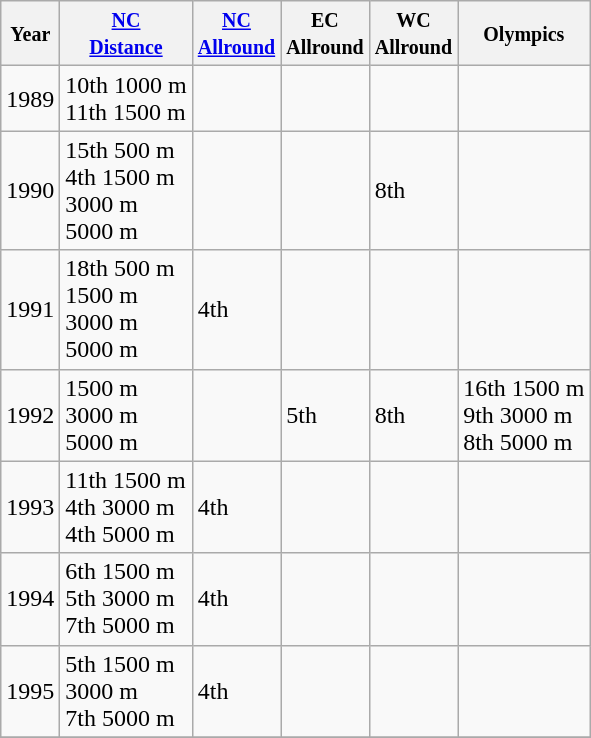<table class="wikitable">
<tr>
<th><small> Year </small></th>
<th><small> <a href='#'>NC<br>Distance</a> </small></th>
<th><small> <a href='#'>NC<br>Allround</a> </small></th>
<th><small> EC<br>Allround </small></th>
<th><small> WC<br>Allround </small></th>
<th><small> Olympics</small></th>
</tr>
<tr>
<td>1989</td>
<td>10th 1000 m<br>11th 1500 m</td>
<td></td>
<td></td>
<td></td>
<td></td>
</tr>
<tr>
<td>1990</td>
<td>15th 500 m<br>4th 1500 m<br> 3000 m<br>  5000 m</td>
<td></td>
<td></td>
<td>8th</td>
<td></td>
</tr>
<tr>
<td>1991</td>
<td>18th 500 m<br> 1500 m<br> 3000 m<br> 5000 m</td>
<td>4th</td>
<td></td>
<td></td>
<td></td>
</tr>
<tr>
<td>1992</td>
<td> 1500 m<br> 3000 m<br> 5000 m</td>
<td></td>
<td>5th</td>
<td>8th</td>
<td>16th 1500 m<br>9th 3000 m<br>8th 5000 m</td>
</tr>
<tr>
<td>1993</td>
<td>11th 1500 m<br>4th 3000 m<br>4th 5000 m</td>
<td>4th</td>
<td></td>
<td></td>
<td></td>
</tr>
<tr>
<td>1994</td>
<td>6th 1500 m<br>5th 3000 m<br>7th 5000 m</td>
<td>4th</td>
<td></td>
<td></td>
<td></td>
</tr>
<tr>
<td>1995</td>
<td>5th 1500 m<br>  3000 m<br>7th 5000 m</td>
<td>4th</td>
<td></td>
<td></td>
<td></td>
</tr>
<tr>
</tr>
</table>
